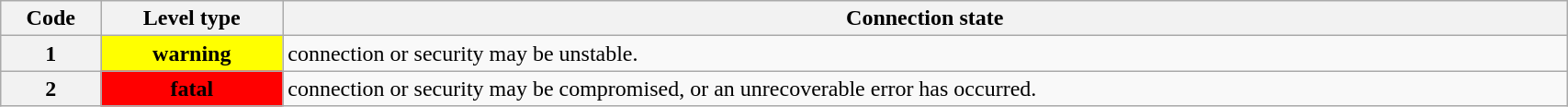<table class="wikitable"style=width:90%>
<tr>
<th scope=col>Code</th>
<th scope=col>Level type</th>
<th scope=col>Connection state</th>
</tr>
<tr>
<th scope=row>1</th>
<td style=background:yellow;text-align:center><strong>warning</strong></td>
<td>connection or security may be unstable.</td>
</tr>
<tr>
<th scope=row>2</th>
<td style=background:red;text-align:center><strong>fatal</strong></td>
<td>connection or security may be compromised, or an unrecoverable error has occurred.</td>
</tr>
</table>
